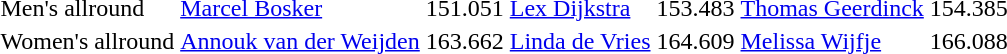<table>
<tr>
<td>Men's allround</td>
<td><a href='#'>Marcel Bosker</a></td>
<td>151.051</td>
<td><a href='#'>Lex Dijkstra</a></td>
<td>153.483</td>
<td><a href='#'>Thomas Geerdinck</a></td>
<td>154.385</td>
</tr>
<tr>
<td>Women's allround</td>
<td><a href='#'>Annouk van der Weijden</a></td>
<td>163.662</td>
<td><a href='#'>Linda de Vries</a></td>
<td>164.609</td>
<td><a href='#'>Melissa Wijfje</a></td>
<td>166.088</td>
</tr>
</table>
